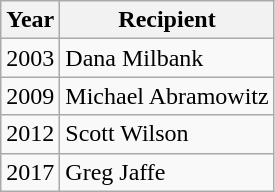<table class="wikitable">
<tr>
<th>Year</th>
<th>Recipient</th>
</tr>
<tr>
<td>2003</td>
<td>Dana Milbank</td>
</tr>
<tr>
<td>2009</td>
<td>Michael Abramowitz</td>
</tr>
<tr>
<td>2012</td>
<td>Scott Wilson</td>
</tr>
<tr>
<td>2017</td>
<td>Greg Jaffe</td>
</tr>
</table>
